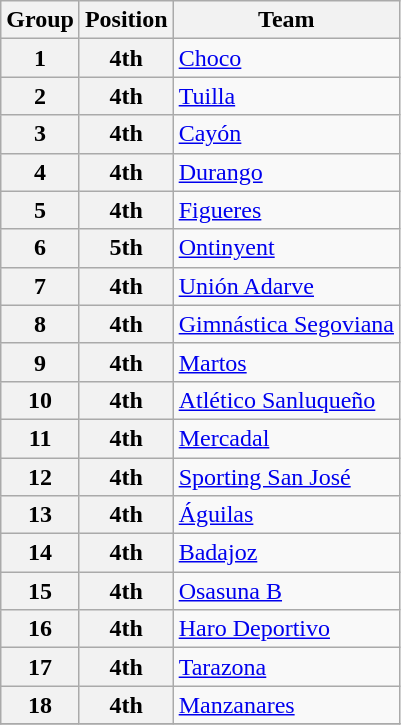<table class="wikitable">
<tr>
<th>Group</th>
<th>Position</th>
<th>Team</th>
</tr>
<tr>
<th>1</th>
<th>4th</th>
<td><a href='#'>Choco</a></td>
</tr>
<tr>
<th>2</th>
<th>4th</th>
<td><a href='#'>Tuilla</a></td>
</tr>
<tr>
<th>3</th>
<th>4th</th>
<td><a href='#'>Cayón</a></td>
</tr>
<tr>
<th>4</th>
<th>4th</th>
<td><a href='#'>Durango</a></td>
</tr>
<tr>
<th>5</th>
<th>4th</th>
<td><a href='#'>Figueres</a></td>
</tr>
<tr>
<th>6</th>
<th>5th</th>
<td><a href='#'>Ontinyent</a></td>
</tr>
<tr>
<th>7</th>
<th>4th</th>
<td><a href='#'>Unión Adarve</a></td>
</tr>
<tr>
<th>8</th>
<th>4th</th>
<td><a href='#'>Gimnástica Segoviana</a></td>
</tr>
<tr>
<th>9</th>
<th>4th</th>
<td><a href='#'>Martos</a></td>
</tr>
<tr>
<th>10</th>
<th>4th</th>
<td><a href='#'>Atlético Sanluqueño</a></td>
</tr>
<tr>
<th>11</th>
<th>4th</th>
<td><a href='#'>Mercadal</a></td>
</tr>
<tr>
<th>12</th>
<th>4th</th>
<td><a href='#'>Sporting San José</a></td>
</tr>
<tr>
<th>13</th>
<th>4th</th>
<td><a href='#'>Águilas</a></td>
</tr>
<tr>
<th>14</th>
<th>4th</th>
<td><a href='#'>Badajoz</a></td>
</tr>
<tr>
<th>15</th>
<th>4th</th>
<td><a href='#'>Osasuna B</a></td>
</tr>
<tr>
<th>16</th>
<th>4th</th>
<td><a href='#'>Haro Deportivo</a></td>
</tr>
<tr>
<th>17</th>
<th>4th</th>
<td><a href='#'>Tarazona</a></td>
</tr>
<tr>
<th>18</th>
<th>4th</th>
<td><a href='#'>Manzanares</a></td>
</tr>
<tr>
</tr>
</table>
